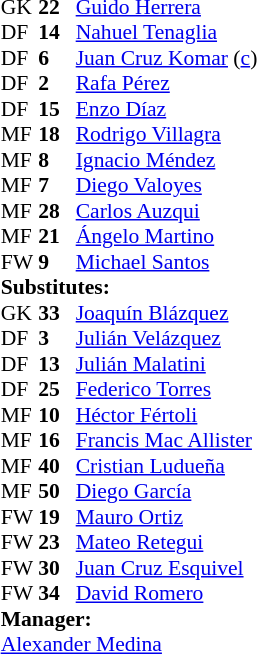<table style="font-size:90%; margin:0.2em auto;" cellspacing="0" cellpadding="0">
<tr>
<th width="25"></th>
<th width="25"></th>
</tr>
<tr>
<td>GK</td>
<td><strong>22</strong></td>
<td> <a href='#'>Guido Herrera</a></td>
</tr>
<tr>
<td>DF</td>
<td><strong>14</strong></td>
<td> <a href='#'>Nahuel Tenaglia</a></td>
<td></td>
<td></td>
</tr>
<tr>
<td>DF</td>
<td><strong>6</strong></td>
<td> <a href='#'>Juan Cruz Komar</a> (<a href='#'>c</a>)</td>
</tr>
<tr>
<td>DF</td>
<td><strong>2</strong></td>
<td> <a href='#'>Rafa Pérez</a></td>
</tr>
<tr>
<td>DF</td>
<td><strong>15</strong></td>
<td> <a href='#'>Enzo Díaz</a></td>
</tr>
<tr>
<td>MF</td>
<td><strong>18</strong></td>
<td> <a href='#'>Rodrigo Villagra</a></td>
<td></td>
<td></td>
</tr>
<tr>
<td>MF</td>
<td><strong>8</strong></td>
<td> <a href='#'>Ignacio Méndez</a></td>
</tr>
<tr>
<td>MF</td>
<td><strong>7</strong></td>
<td> <a href='#'>Diego Valoyes</a></td>
<td></td>
</tr>
<tr>
<td>MF</td>
<td><strong>28</strong></td>
<td> <a href='#'>Carlos Auzqui</a></td>
<td></td>
<td></td>
</tr>
<tr>
<td>MF</td>
<td><strong>21</strong></td>
<td> <a href='#'>Ángelo Martino</a></td>
<td></td>
<td></td>
</tr>
<tr>
<td>FW</td>
<td><strong>9</strong></td>
<td> <a href='#'>Michael Santos</a></td>
</tr>
<tr>
<td colspan=3><strong>Substitutes:</strong></td>
</tr>
<tr>
<td>GK</td>
<td><strong>33</strong></td>
<td> <a href='#'>Joaquín Blázquez</a></td>
</tr>
<tr>
<td>DF</td>
<td><strong>3</strong></td>
<td> <a href='#'>Julián Velázquez</a></td>
</tr>
<tr>
<td>DF</td>
<td><strong>13</strong></td>
<td> <a href='#'>Julián Malatini</a></td>
</tr>
<tr>
<td>DF</td>
<td><strong>25</strong></td>
<td> <a href='#'>Federico Torres</a></td>
</tr>
<tr>
<td>MF</td>
<td><strong>10</strong></td>
<td> <a href='#'>Héctor Fértoli</a></td>
<td></td>
<td></td>
</tr>
<tr>
<td>MF</td>
<td><strong>16</strong></td>
<td> <a href='#'>Francis Mac Allister</a></td>
<td></td>
<td></td>
</tr>
<tr>
<td>MF</td>
<td><strong>40</strong></td>
<td> <a href='#'>Cristian Ludueña</a></td>
</tr>
<tr>
<td>MF</td>
<td><strong>50</strong></td>
<td> <a href='#'>Diego García</a></td>
</tr>
<tr>
<td>FW</td>
<td><strong>19</strong></td>
<td> <a href='#'>Mauro Ortiz</a></td>
</tr>
<tr>
<td>FW</td>
<td><strong>23</strong></td>
<td> <a href='#'>Mateo Retegui</a></td>
<td></td>
<td></td>
</tr>
<tr>
<td>FW</td>
<td><strong>30</strong></td>
<td> <a href='#'>Juan Cruz Esquivel</a></td>
<td></td>
<td></td>
</tr>
<tr>
<td>FW</td>
<td><strong>34</strong></td>
<td> <a href='#'>David Romero</a></td>
</tr>
<tr>
<td colspan=3><strong>Manager:</strong></td>
</tr>
<tr>
<td colspan="4"> <a href='#'>Alexander Medina</a></td>
</tr>
</table>
